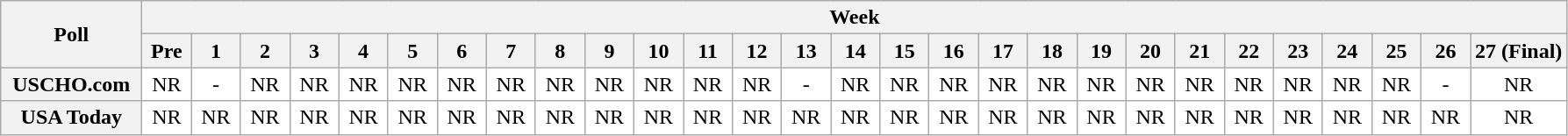<table class="wikitable" style="white-space:nowrap;">
<tr>
<th scope="col" width="100" rowspan="2">Poll</th>
<th colspan="28">Week</th>
</tr>
<tr>
<th scope="col" width="30">Pre</th>
<th scope="col" width="30">1</th>
<th scope="col" width="30">2</th>
<th scope="col" width="30">3</th>
<th scope="col" width="30">4</th>
<th scope="col" width="30">5</th>
<th scope="col" width="30">6</th>
<th scope="col" width="30">7</th>
<th scope="col" width="30">8</th>
<th scope="col" width="30">9</th>
<th scope="col" width="30">10</th>
<th scope="col" width="30">11</th>
<th scope="col" width="30">12</th>
<th scope="col" width="30">13</th>
<th scope="col" width="30">14</th>
<th scope="col" width="30">15</th>
<th scope="col" width="30">16</th>
<th scope="col" width="30">17</th>
<th scope="col" width="30">18</th>
<th scope="col" width="30">19</th>
<th scope="col" width="30">20</th>
<th scope="col" width="30">21</th>
<th scope="col" width="30">22</th>
<th scope="col" width="30">23</th>
<th scope="col" width="30">24</th>
<th scope="col" width="30">25</th>
<th scope="col" width="30">26</th>
<th scope="col" width="30">27 (Final)</th>
</tr>
<tr style="text-align:center;">
<th>USCHO.com</th>
<td bgcolor=FFFFFF>NR</td>
<td bgcolor=FFFFFF>-</td>
<td bgcolor=FFFFFF>NR</td>
<td bgcolor=FFFFFF>NR</td>
<td bgcolor=FFFFFF>NR</td>
<td bgcolor=FFFFFF>NR</td>
<td bgcolor=FFFFFF>NR</td>
<td bgcolor=FFFFFF>NR</td>
<td bgcolor=FFFFFF>NR</td>
<td bgcolor=FFFFFF>NR</td>
<td bgcolor=FFFFFF>NR</td>
<td bgcolor=FFFFFF>NR</td>
<td bgcolor=FFFFFF>NR</td>
<td bgcolor=FFFFFF>-</td>
<td bgcolor=FFFFFF>NR</td>
<td bgcolor=FFFFFF>NR</td>
<td bgcolor=FFFFFF>NR</td>
<td bgcolor=FFFFFF>NR</td>
<td bgcolor=FFFFFF>NR</td>
<td bgcolor=FFFFFF>NR</td>
<td bgcolor=FFFFFF>NR</td>
<td bgcolor=FFFFFF>NR</td>
<td bgcolor=FFFFFF>NR</td>
<td bgcolor=FFFFFF>NR</td>
<td bgcolor=FFFFFF>NR</td>
<td bgcolor=FFFFFF>NR</td>
<td bgcolor=FFFFFF>-</td>
<td bgcolor=FFFFFF>NR</td>
</tr>
<tr style="text-align:center;">
<th>USA Today</th>
<td bgcolor=FFFFFF>NR</td>
<td bgcolor=FFFFFF>NR</td>
<td bgcolor=FFFFFF>NR</td>
<td bgcolor=FFFFFF>NR</td>
<td bgcolor=FFFFFF>NR</td>
<td bgcolor=FFFFFF>NR</td>
<td bgcolor=FFFFFF>NR</td>
<td bgcolor=FFFFFF>NR</td>
<td bgcolor=FFFFFF>NR</td>
<td bgcolor=FFFFFF>NR</td>
<td bgcolor=FFFFFF>NR</td>
<td bgcolor=FFFFFF>NR</td>
<td bgcolor=FFFFFF>NR</td>
<td bgcolor=FFFFFF>NR</td>
<td bgcolor=FFFFFF>NR</td>
<td bgcolor=FFFFFF>NR</td>
<td bgcolor=FFFFFF>NR</td>
<td bgcolor=FFFFFF>NR</td>
<td bgcolor=FFFFFF>NR</td>
<td bgcolor=FFFFFF>NR</td>
<td bgcolor=FFFFFF>NR</td>
<td bgcolor=FFFFFF>NR</td>
<td bgcolor=FFFFFF>NR</td>
<td bgcolor=FFFFFF>NR</td>
<td bgcolor=FFFFFF>NR</td>
<td bgcolor=FFFFFF>NR</td>
<td bgcolor=FFFFFF>NR</td>
<td bgcolor=FFFFFF>NR</td>
</tr>
</table>
